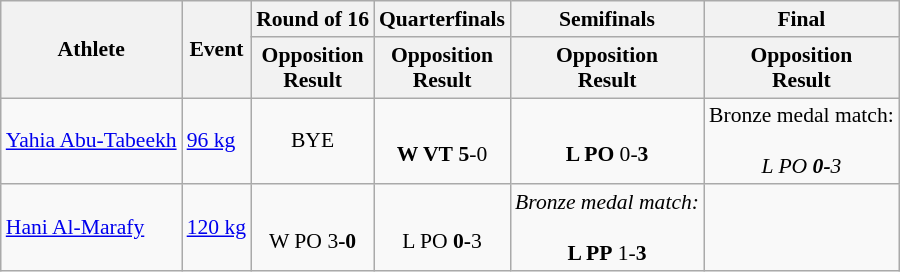<table class="wikitable" border="1" style="font-size:90%">
<tr>
<th rowspan=2>Athlete</th>
<th rowspan=2>Event</th>
<th>Round of 16</th>
<th>Quarterfinals</th>
<th>Semifinals</th>
<th>Final</th>
</tr>
<tr>
<th>Opposition<br>Result</th>
<th>Opposition<br>Result</th>
<th>Opposition<br>Result</th>
<th>Opposition<br>Result</th>
</tr>
<tr>
<td><a href='#'>Yahia Abu-Tabeekh</a></td>
<td><a href='#'>96 kg</a></td>
<td align=center>BYE</td>
<td align=center><br><strong>W VT</strong> <strong>5</strong>-0</td>
<td align=center><br><strong>L PO</strong> 0-<strong>3<em></td>
<td align=center></em>Bronze medal match:<em><br><br></strong>L PO<strong> 0-</strong>3<strong></td>
</tr>
<tr>
<td><a href='#'>Hani Al-Marafy</a></td>
<td><a href='#'>120 kg</a></td>
<td align=center><br></strong>W PO<strong> </strong>3<strong>-0</td>
<td align=center><br></strong>L PO<strong> 0-</strong>3</em></td>
<td align=center><em>Bronze medal match:</em><br><br><strong>L PP</strong> 1-<strong>3</strong></td>
</tr>
</table>
